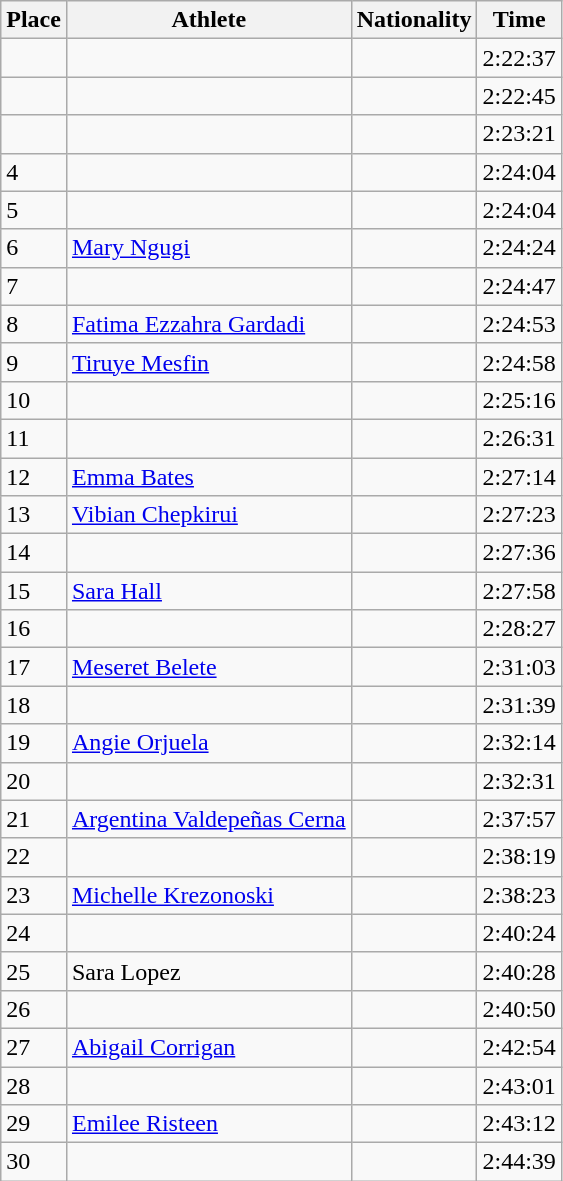<table class="wikitable sortable">
<tr>
<th scope="col">Place</th>
<th scope="col">Athlete</th>
<th scope="col">Nationality</th>
<th scope="col">Time</th>
</tr>
<tr>
<td></td>
<td></td>
<td></td>
<td>2:22:37</td>
</tr>
<tr>
<td></td>
<td></td>
<td></td>
<td>2:22:45</td>
</tr>
<tr>
<td></td>
<td></td>
<td></td>
<td>2:23:21</td>
</tr>
<tr>
<td>4</td>
<td></td>
<td></td>
<td>2:24:04</td>
</tr>
<tr>
<td>5</td>
<td></td>
<td></td>
<td>2:24:04</td>
</tr>
<tr>
<td>6</td>
<td><a href='#'>Mary Ngugi</a></td>
<td></td>
<td>2:24:24</td>
</tr>
<tr>
<td>7</td>
<td></td>
<td></td>
<td>2:24:47</td>
</tr>
<tr>
<td>8</td>
<td><a href='#'>Fatima Ezzahra Gardadi</a></td>
<td></td>
<td>2:24:53</td>
</tr>
<tr>
<td>9</td>
<td><a href='#'>Tiruye Mesfin</a></td>
<td></td>
<td>2:24:58</td>
</tr>
<tr>
<td>10</td>
<td></td>
<td></td>
<td>2:25:16</td>
</tr>
<tr>
<td>11</td>
<td></td>
<td></td>
<td>2:26:31</td>
</tr>
<tr>
<td>12</td>
<td><a href='#'>Emma Bates</a></td>
<td></td>
<td>2:27:14</td>
</tr>
<tr>
<td>13</td>
<td><a href='#'>Vibian Chepkirui</a></td>
<td></td>
<td>2:27:23</td>
</tr>
<tr>
<td>14</td>
<td></td>
<td></td>
<td>2:27:36</td>
</tr>
<tr>
<td>15</td>
<td><a href='#'>Sara Hall</a></td>
<td></td>
<td>2:27:58</td>
</tr>
<tr>
<td>16</td>
<td></td>
<td></td>
<td>2:28:27</td>
</tr>
<tr>
<td>17</td>
<td><a href='#'>Meseret Belete</a></td>
<td></td>
<td>2:31:03</td>
</tr>
<tr>
<td>18</td>
<td></td>
<td></td>
<td>2:31:39</td>
</tr>
<tr>
<td>19</td>
<td><a href='#'>Angie Orjuela</a></td>
<td></td>
<td>2:32:14</td>
</tr>
<tr>
<td>20</td>
<td></td>
<td></td>
<td>2:32:31</td>
</tr>
<tr>
<td>21</td>
<td><a href='#'>Argentina Valdepeñas Cerna</a></td>
<td></td>
<td>2:37:57</td>
</tr>
<tr>
<td>22</td>
<td></td>
<td></td>
<td>2:38:19</td>
</tr>
<tr>
<td>23</td>
<td><a href='#'>Michelle Krezonoski</a></td>
<td></td>
<td>2:38:23</td>
</tr>
<tr>
<td>24</td>
<td></td>
<td></td>
<td>2:40:24</td>
</tr>
<tr>
<td>25</td>
<td>Sara Lopez</td>
<td></td>
<td>2:40:28</td>
</tr>
<tr>
<td>26</td>
<td></td>
<td></td>
<td>2:40:50</td>
</tr>
<tr>
<td>27</td>
<td><a href='#'>Abigail Corrigan</a></td>
<td></td>
<td>2:42:54</td>
</tr>
<tr>
<td>28</td>
<td></td>
<td></td>
<td>2:43:01</td>
</tr>
<tr>
<td>29</td>
<td><a href='#'>Emilee Risteen</a></td>
<td></td>
<td>2:43:12</td>
</tr>
<tr>
<td>30</td>
<td></td>
<td></td>
<td>2:44:39</td>
</tr>
</table>
